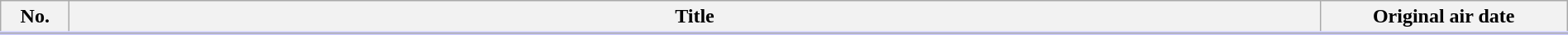<table class="plainrowheaders wikitable" style="width:100%; margin:auto; background:#FFF;">
<tr style="border-bottom: 3px solid #CCF;">
<th style="width:3em;">No.</th>
<th>Title</th>
<th style="width:12em;">Original air date</th>
</tr>
<tr>
</tr>
</table>
